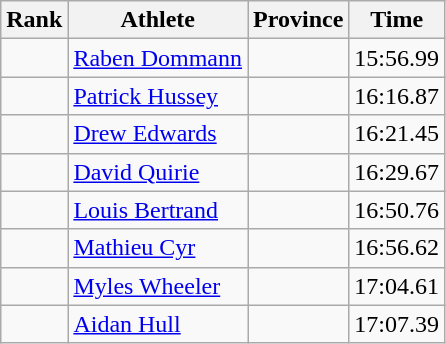<table class="wikitable sortable" style="text-align:center">
<tr>
<th>Rank</th>
<th>Athlete</th>
<th>Province</th>
<th>Time</th>
</tr>
<tr>
<td></td>
<td align=left><a href='#'>Raben Dommann</a></td>
<td style="text-align:left;"></td>
<td>15:56.99</td>
</tr>
<tr>
<td></td>
<td align=left><a href='#'>Patrick Hussey</a></td>
<td style="text-align:left;"></td>
<td>16:16.87</td>
</tr>
<tr>
<td></td>
<td align=left><a href='#'>Drew Edwards</a></td>
<td style="text-align:left;"></td>
<td>16:21.45</td>
</tr>
<tr>
<td></td>
<td align=left><a href='#'>David Quirie</a></td>
<td style="text-align:left;"></td>
<td>16:29.67</td>
</tr>
<tr>
<td></td>
<td align=left><a href='#'>Louis Bertrand</a></td>
<td style="text-align:left;"></td>
<td>16:50.76</td>
</tr>
<tr>
<td></td>
<td align=left><a href='#'>Mathieu Cyr</a></td>
<td style="text-align:left;"></td>
<td>16:56.62</td>
</tr>
<tr>
<td></td>
<td align=left><a href='#'>Myles Wheeler</a></td>
<td style="text-align:left;"></td>
<td>17:04.61</td>
</tr>
<tr>
<td></td>
<td align=left><a href='#'>Aidan Hull</a></td>
<td style="text-align:left;"></td>
<td>17:07.39</td>
</tr>
</table>
